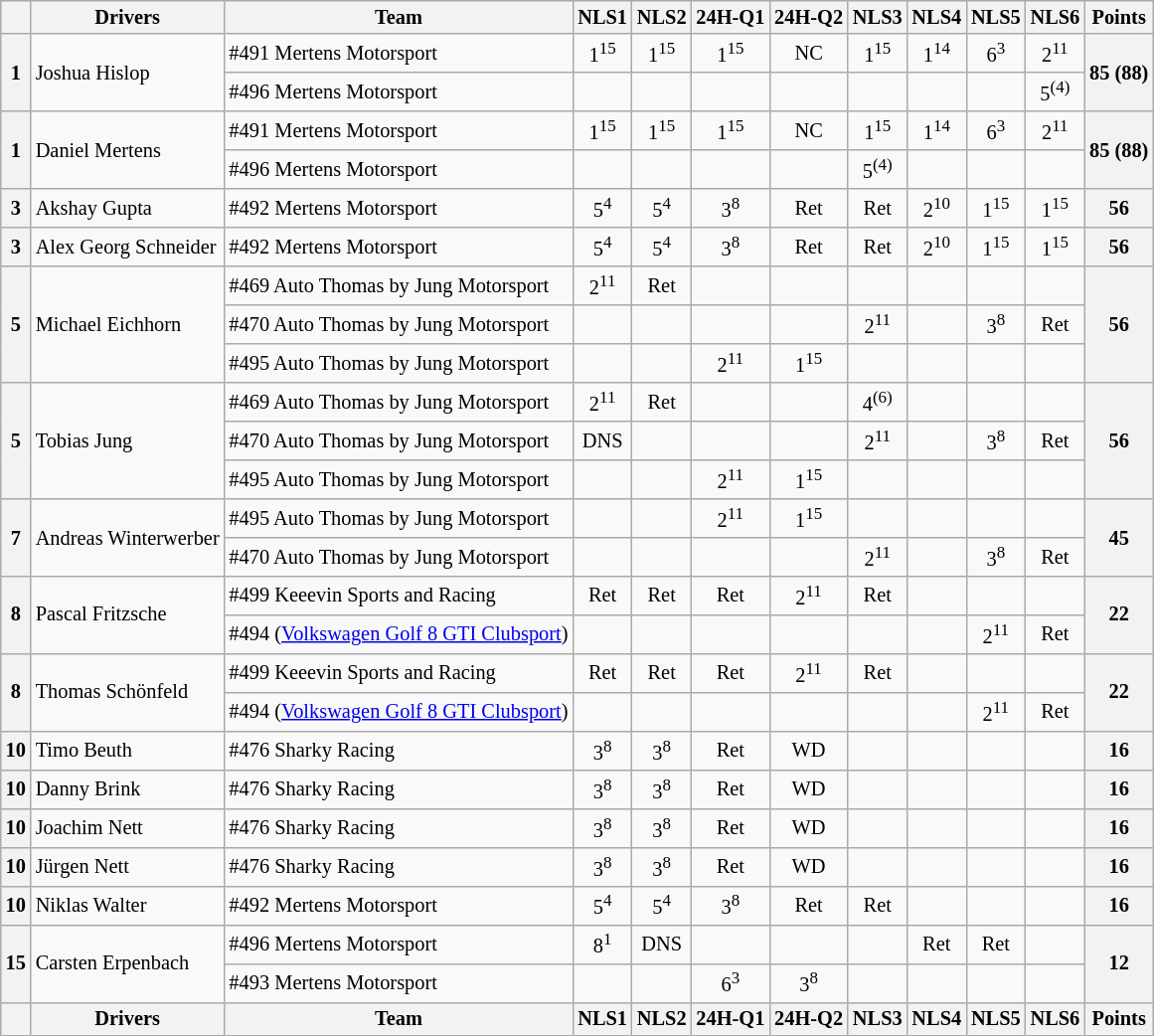<table class="wikitable" style="font-size:85%; text-align:center;">
<tr>
<th></th>
<th>Drivers</th>
<th>Team</th>
<th>NLS1</th>
<th>NLS2</th>
<th>24H-Q1</th>
<th>24H-Q2</th>
<th>NLS3</th>
<th>NLS4</th>
<th>NLS5</th>
<th>NLS6</th>
<th>Points</th>
</tr>
<tr>
<th rowspan=2>1</th>
<td rowspan=2 align="left"> Joshua Hislop</td>
<td align="left"> #491 Mertens Motorsport</td>
<td> 1<sup>15</sup></td>
<td> 1<sup>15</sup></td>
<td> 1<sup>15</sup></td>
<td> NC</td>
<td> 1<sup>15</sup></td>
<td> 1<sup>14</sup></td>
<td> 6<sup>3</sup></td>
<td> 2<sup>11</sup></td>
<th rowspan=2>85 (88)</th>
</tr>
<tr>
<td align="left"> #496 Mertens Motorsport</td>
<td></td>
<td></td>
<td></td>
<td></td>
<td></td>
<td></td>
<td></td>
<td> 5<sup>(4)</sup></td>
</tr>
<tr>
<th rowspan=2>1</th>
<td rowspan=2 align="left"> Daniel Mertens</td>
<td align="left"> #491 Mertens Motorsport</td>
<td> 1<sup>15</sup></td>
<td> 1<sup>15</sup></td>
<td> 1<sup>15</sup></td>
<td> NC</td>
<td> 1<sup>15</sup></td>
<td> 1<sup>14</sup></td>
<td> 6<sup>3</sup></td>
<td> 2<sup>11</sup></td>
<th rowspan=2>85 (88)</th>
</tr>
<tr>
<td align="left"> #496 Mertens Motorsport</td>
<td></td>
<td></td>
<td></td>
<td></td>
<td> 5<sup>(4)</sup></td>
<td></td>
<td></td>
<td></td>
</tr>
<tr>
<th>3</th>
<td align="left"> Akshay Gupta</td>
<td align="left"> #492 Mertens Motorsport</td>
<td> 5<sup>4</sup></td>
<td> 5<sup>4</sup></td>
<td> 3<sup>8</sup></td>
<td> Ret</td>
<td> Ret</td>
<td> 2<sup>10</sup></td>
<td> 1<sup>15</sup></td>
<td> 1<sup>15</sup></td>
<th>56</th>
</tr>
<tr>
<th>3</th>
<td align="left"> Alex Georg Schneider</td>
<td align="left"> #492 Mertens Motorsport</td>
<td> 5<sup>4</sup></td>
<td> 5<sup>4</sup></td>
<td> 3<sup>8</sup></td>
<td> Ret</td>
<td> Ret</td>
<td> 2<sup>10</sup></td>
<td> 1<sup>15</sup></td>
<td> 1<sup>15</sup></td>
<th>56</th>
</tr>
<tr>
<th rowspan=3>5</th>
<td rowspan=3 align="left"> Michael Eichhorn</td>
<td align="left"> #469 Auto Thomas by Jung Motorsport</td>
<td> 2<sup>11</sup></td>
<td> Ret</td>
<td></td>
<td></td>
<td></td>
<td></td>
<td></td>
<td></td>
<th rowspan=3>56</th>
</tr>
<tr>
<td align="left"> #470 Auto Thomas by Jung Motorsport</td>
<td></td>
<td></td>
<td></td>
<td></td>
<td> 2<sup>11</sup></td>
<td></td>
<td> 3<sup>8</sup></td>
<td> Ret</td>
</tr>
<tr>
<td align="left"> #495 Auto Thomas by Jung Motorsport</td>
<td></td>
<td></td>
<td> 2<sup>11</sup></td>
<td> 1<sup>15</sup></td>
<td></td>
<td></td>
<td></td>
<td></td>
</tr>
<tr>
<th rowspan=3>5</th>
<td rowspan=3 align="left"> Tobias Jung</td>
<td align="left"> #469 Auto Thomas by Jung Motorsport</td>
<td> 2<sup>11</sup></td>
<td> Ret</td>
<td></td>
<td></td>
<td> 4<sup>(6)</sup></td>
<td></td>
<td></td>
<td></td>
<th rowspan=3>56</th>
</tr>
<tr>
<td align="left"> #470 Auto Thomas by Jung Motorsport</td>
<td> DNS</td>
<td></td>
<td></td>
<td></td>
<td> 2<sup>11</sup></td>
<td></td>
<td> 3<sup>8</sup></td>
<td> Ret</td>
</tr>
<tr>
<td align="left"> #495 Auto Thomas by Jung Motorsport</td>
<td></td>
<td></td>
<td> 2<sup>11</sup></td>
<td> 1<sup>15</sup></td>
<td></td>
<td></td>
<td></td>
<td></td>
</tr>
<tr>
<th rowspan=2>7</th>
<td rowspan=2 align="left"> Andreas Winterwerber</td>
<td align="left"> #495 Auto Thomas by Jung Motorsport</td>
<td></td>
<td></td>
<td> 2<sup>11</sup></td>
<td> 1<sup>15</sup></td>
<td></td>
<td></td>
<td></td>
<td></td>
<th rowspan=2>45</th>
</tr>
<tr>
<td align="left"> #470 Auto Thomas by Jung Motorsport</td>
<td></td>
<td></td>
<td></td>
<td></td>
<td> 2<sup>11</sup></td>
<td></td>
<td> 3<sup>8</sup></td>
<td> Ret</td>
</tr>
<tr>
<th rowspan=2>8</th>
<td rowspan=2 align="left"> Pascal Fritzsche</td>
<td align="left"> #499 Keeevin Sports and Racing</td>
<td> Ret</td>
<td> Ret</td>
<td> Ret</td>
<td> 2<sup>11</sup></td>
<td> Ret</td>
<td></td>
<td></td>
<td></td>
<th rowspan=2>22</th>
</tr>
<tr>
<td align="left"> #494 (<a href='#'>Volkswagen Golf 8 GTI Clubsport</a>)</td>
<td></td>
<td></td>
<td></td>
<td></td>
<td></td>
<td></td>
<td> 2<sup>11</sup></td>
<td> Ret</td>
</tr>
<tr>
<th rowspan=2>8</th>
<td rowspan=2 align="left"> Thomas Schönfeld</td>
<td align="left"> #499 Keeevin Sports and Racing</td>
<td> Ret</td>
<td> Ret</td>
<td> Ret</td>
<td> 2<sup>11</sup></td>
<td> Ret</td>
<td></td>
<td></td>
<td></td>
<th rowspan=2>22</th>
</tr>
<tr>
<td align="left"> #494 (<a href='#'>Volkswagen Golf 8 GTI Clubsport</a>)</td>
<td></td>
<td></td>
<td></td>
<td></td>
<td></td>
<td></td>
<td> 2<sup>11</sup></td>
<td> Ret</td>
</tr>
<tr>
<th>10</th>
<td align="left"> Timo Beuth</td>
<td align="left"> #476 Sharky Racing</td>
<td> 3<sup>8</sup></td>
<td> 3<sup>8</sup></td>
<td> Ret</td>
<td> WD</td>
<td></td>
<td></td>
<td></td>
<td></td>
<th>16</th>
</tr>
<tr>
<th>10</th>
<td align="left"> Danny Brink</td>
<td align="left"> #476 Sharky Racing</td>
<td> 3<sup>8</sup></td>
<td> 3<sup>8</sup></td>
<td> Ret</td>
<td> WD</td>
<td></td>
<td></td>
<td></td>
<td></td>
<th>16</th>
</tr>
<tr>
<th>10</th>
<td align="left"> Joachim Nett</td>
<td align="left"> #476 Sharky Racing</td>
<td> 3<sup>8</sup></td>
<td> 3<sup>8</sup></td>
<td> Ret</td>
<td> WD</td>
<td></td>
<td></td>
<td></td>
<td></td>
<th>16</th>
</tr>
<tr>
<th>10</th>
<td align="left"> Jürgen Nett</td>
<td align="left"> #476 Sharky Racing</td>
<td> 3<sup>8</sup></td>
<td> 3<sup>8</sup></td>
<td> Ret</td>
<td> WD</td>
<td></td>
<td></td>
<td></td>
<td></td>
<th>16</th>
</tr>
<tr>
<th>10</th>
<td align="left"> Niklas Walter</td>
<td align="left"> #492 Mertens Motorsport</td>
<td> 5<sup>4</sup></td>
<td> 5<sup>4</sup></td>
<td> 3<sup>8</sup></td>
<td> Ret</td>
<td> Ret</td>
<td></td>
<td></td>
<td></td>
<th>16</th>
</tr>
<tr>
<th rowspan=2>15</th>
<td rowspan=2 align="left"> Carsten Erpenbach</td>
<td align="left"> #496 Mertens Motorsport</td>
<td> 8<sup>1</sup></td>
<td> DNS</td>
<td></td>
<td></td>
<td></td>
<td> Ret</td>
<td> Ret</td>
<td></td>
<th rowspan=2>12</th>
</tr>
<tr>
<td align="left"> #493 Mertens Motorsport</td>
<td></td>
<td></td>
<td> 6<sup>3</sup></td>
<td> 3<sup>8</sup></td>
<td></td>
<td></td>
<td></td>
<td></td>
</tr>
<tr>
<th></th>
<th>Drivers</th>
<th>Team</th>
<th>NLS1</th>
<th>NLS2</th>
<th>24H-Q1</th>
<th>24H-Q2</th>
<th>NLS3</th>
<th>NLS4</th>
<th>NLS5</th>
<th>NLS6</th>
<th>Points</th>
</tr>
</table>
